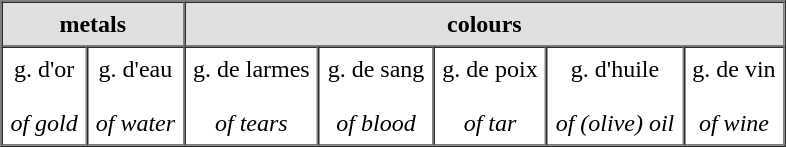<table border="1" cellpadding="5" cellspacing="0" align="center">
<tr>
<th colspan="2" bgcolor=#E0E0E0><strong>metals</strong></th>
<th colspan="5" bgcolor=#E0E0E0><strong>colours</strong></th>
</tr>
<tr>
<td align="center">g. d'or<br><br><em>of gold</em></td>
<td align="center">g. d'eau<br><br><em>of water</em></td>
<td align="center">g. de larmes<br><br><em>of tears</em></td>
<td align="center">g. de sang<br><br><em>of blood</em></td>
<td align="center">g. de poix<br><br><em>of tar</em></td>
<td align="center">g. d'huile<br><br><em>of (olive) oil</em></td>
<td align="center">g. de vin<br><br><em>of wine</em></td>
</tr>
</table>
